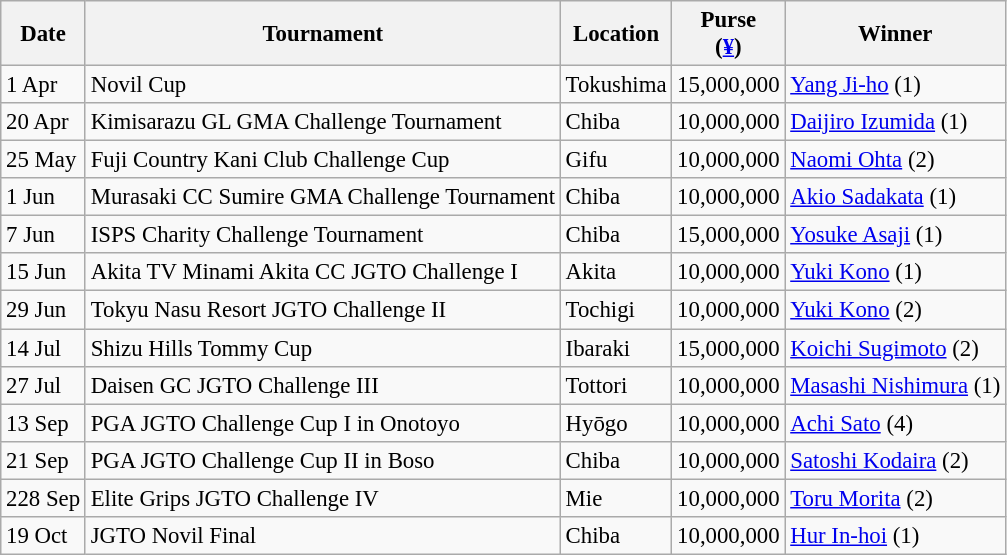<table class="wikitable" style="font-size:95%">
<tr>
<th>Date</th>
<th>Tournament</th>
<th>Location</th>
<th>Purse<br>(<a href='#'>¥</a>)</th>
<th>Winner</th>
</tr>
<tr>
<td>1 Apr</td>
<td>Novil Cup</td>
<td>Tokushima</td>
<td align=right>15,000,000</td>
<td> <a href='#'>Yang Ji-ho</a> (1)</td>
</tr>
<tr>
<td>20 Apr</td>
<td>Kimisarazu GL GMA Challenge Tournament</td>
<td>Chiba</td>
<td align=right>10,000,000</td>
<td> <a href='#'>Daijiro Izumida</a> (1)</td>
</tr>
<tr>
<td>25 May</td>
<td>Fuji Country Kani Club Challenge Cup</td>
<td>Gifu</td>
<td align=right>10,000,000</td>
<td> <a href='#'>Naomi Ohta</a> (2)</td>
</tr>
<tr>
<td>1 Jun</td>
<td>Murasaki CC Sumire GMA Challenge Tournament</td>
<td>Chiba</td>
<td align=right>10,000,000</td>
<td> <a href='#'>Akio Sadakata</a> (1)</td>
</tr>
<tr>
<td>7 Jun</td>
<td>ISPS Charity Challenge Tournament</td>
<td>Chiba</td>
<td align=right>15,000,000</td>
<td> <a href='#'>Yosuke Asaji</a> (1)</td>
</tr>
<tr>
<td>15 Jun</td>
<td>Akita TV Minami Akita CC JGTO Challenge I</td>
<td>Akita</td>
<td align=right>10,000,000</td>
<td> <a href='#'>Yuki Kono</a> (1)</td>
</tr>
<tr>
<td>29 Jun</td>
<td>Tokyu Nasu Resort JGTO Challenge II</td>
<td>Tochigi</td>
<td align=right>10,000,000</td>
<td> <a href='#'>Yuki Kono</a> (2)</td>
</tr>
<tr>
<td>14 Jul</td>
<td>Shizu Hills Tommy Cup</td>
<td>Ibaraki</td>
<td align=right>15,000,000</td>
<td> <a href='#'>Koichi Sugimoto</a> (2)</td>
</tr>
<tr>
<td>27 Jul</td>
<td>Daisen GC JGTO Challenge III</td>
<td>Tottori</td>
<td align=right>10,000,000</td>
<td> <a href='#'>Masashi Nishimura</a> (1)</td>
</tr>
<tr>
<td>13 Sep</td>
<td>PGA JGTO Challenge Cup I in Onotoyo</td>
<td>Hyōgo</td>
<td align=right>10,000,000</td>
<td> <a href='#'>Achi Sato</a> (4)</td>
</tr>
<tr>
<td>21 Sep</td>
<td>PGA JGTO Challenge Cup II in Boso</td>
<td>Chiba</td>
<td align=right>10,000,000</td>
<td> <a href='#'>Satoshi Kodaira</a> (2)</td>
</tr>
<tr>
<td>228 Sep</td>
<td>Elite Grips JGTO Challenge IV</td>
<td>Mie</td>
<td align=right>10,000,000</td>
<td> <a href='#'>Toru Morita</a> (2)</td>
</tr>
<tr>
<td>19 Oct</td>
<td>JGTO Novil Final</td>
<td>Chiba</td>
<td align=right>10,000,000</td>
<td> <a href='#'>Hur In-hoi</a> (1)</td>
</tr>
</table>
